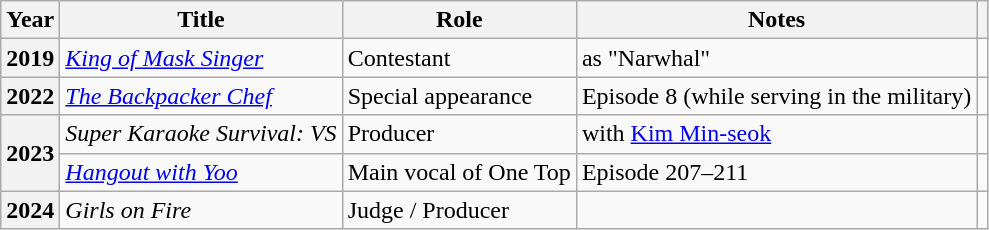<table class="wikitable plainrowheaders sortable">
<tr>
<th scope="col">Year</th>
<th scope="col">Title</th>
<th scope="col">Role</th>
<th scope="col" class="unsortable">Notes</th>
<th scope="col" class="unsortable"></th>
</tr>
<tr>
<th scope="row">2019</th>
<td><em><a href='#'>King of Mask Singer</a></em></td>
<td>Contestant</td>
<td>as "Narwhal"</td>
<td style="text-align:center"></td>
</tr>
<tr>
<th scope="row">2022</th>
<td><em><a href='#'>The Backpacker Chef</a></em></td>
<td>Special appearance</td>
<td>Episode 8 (while serving in the military)</td>
<td style="text-align:center"></td>
</tr>
<tr>
<th scope="row" rowspan="2">2023</th>
<td><em>Super Karaoke Survival: VS</em></td>
<td>Producer</td>
<td>with <a href='#'>Kim Min-seok</a></td>
<td style="text-align:center"></td>
</tr>
<tr>
<td><em><a href='#'>Hangout with Yoo</a></em></td>
<td>Main vocal of One Top</td>
<td>Episode 207–211</td>
<td style="text-align:center"></td>
</tr>
<tr>
<th scope="row">2024</th>
<td><em>Girls on Fire</em></td>
<td>Judge / Producer</td>
<td></td>
<td style="text-align:center"></td>
</tr>
</table>
